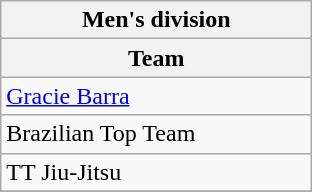<table class="wikitable" style="text-align:center; display:inline-table;">
<tr>
<th colspan="2">Men's division</th>
</tr>
<tr>
<th width="200">Team</th>
</tr>
<tr>
<td style=text-align:left><a href='#'>Gracie Barra</a></td>
</tr>
<tr>
<td style=text-align:left>Brazilian Top Team</td>
</tr>
<tr>
<td style=text-align:left>TT Jiu-Jitsu</td>
</tr>
<tr>
</tr>
</table>
